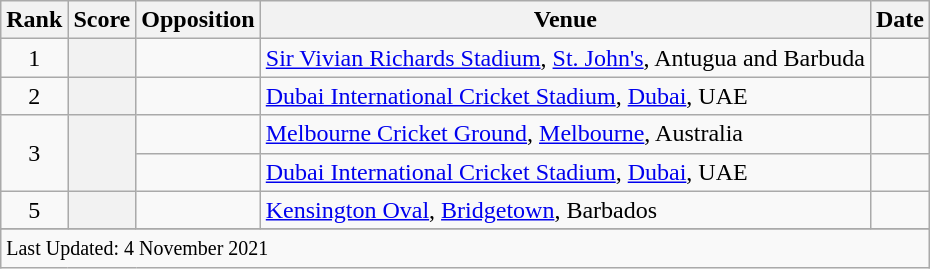<table class="wikitable plainrowheaders sortable">
<tr>
<th scope=col>Rank</th>
<th scope=col>Score</th>
<th scope=col>Opposition</th>
<th scope=col>Venue</th>
<th scope=col>Date</th>
</tr>
<tr>
<td align=center>1</td>
<th scope=row style=text-align:center;></th>
<td></td>
<td><a href='#'>Sir Vivian Richards Stadium</a>, <a href='#'>St. John's</a>, Antugua and Barbuda</td>
<td> </td>
</tr>
<tr>
<td align=center>2</td>
<th scope=row style=text-align:center;></th>
<td></td>
<td><a href='#'>Dubai International Cricket Stadium</a>, <a href='#'>Dubai</a>, UAE</td>
<td> </td>
</tr>
<tr>
<td align=center rowspan=2>3</td>
<th scope=row style=text-align:center; rowspan=2></th>
<td></td>
<td><a href='#'>Melbourne Cricket Ground</a>, <a href='#'>Melbourne</a>, Australia</td>
<td></td>
</tr>
<tr>
<td></td>
<td><a href='#'>Dubai International Cricket Stadium</a>, <a href='#'>Dubai</a>, UAE</td>
<td></td>
</tr>
<tr>
<td align=center>5</td>
<th scope=row style=text-align:center;></th>
<td></td>
<td><a href='#'>Kensington Oval</a>, <a href='#'>Bridgetown</a>, Barbados</td>
<td> </td>
</tr>
<tr>
</tr>
<tr class=sortbottom>
<td colspan=5><small>Last Updated: 4 November 2021</small></td>
</tr>
</table>
